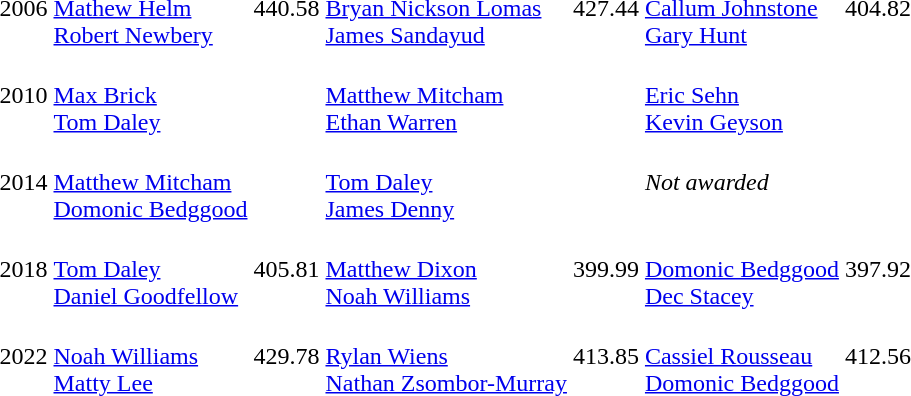<table>
<tr>
<td>2006</td>
<td><br><a href='#'>Mathew Helm</a><br><a href='#'>Robert Newbery</a></td>
<td>440.58</td>
<td><br><a href='#'>Bryan Nickson Lomas</a><br><a href='#'>James Sandayud</a></td>
<td>427.44</td>
<td><br><a href='#'>Callum Johnstone</a><br><a href='#'>Gary Hunt</a></td>
<td>404.82</td>
</tr>
<tr>
<td>2010<br></td>
<td><br><a href='#'>Max Brick</a><br><a href='#'>Tom Daley</a></td>
<td></td>
<td><br><a href='#'>Matthew Mitcham</a><br><a href='#'>Ethan Warren</a></td>
<td></td>
<td><br><a href='#'>Eric Sehn</a><br><a href='#'>Kevin Geyson</a></td>
<td></td>
</tr>
<tr>
<td>2014<br></td>
<td><br><a href='#'>Matthew Mitcham</a><br><a href='#'>Domonic Bedggood</a></td>
<td></td>
<td><br><a href='#'>Tom Daley</a><br><a href='#'>James Denny</a></td>
<td></td>
<td><em>Not awarded</em></td>
<td></td>
</tr>
<tr>
<td>2018<br></td>
<td><br><a href='#'>Tom Daley</a><br><a href='#'>Daniel Goodfellow</a></td>
<td>405.81</td>
<td><br><a href='#'>Matthew Dixon</a><br><a href='#'>Noah Williams</a></td>
<td>399.99</td>
<td><br><a href='#'>Domonic Bedggood</a><br><a href='#'>Dec Stacey</a></td>
<td>397.92</td>
</tr>
<tr>
<td>2022<br></td>
<td><br><a href='#'>Noah Williams</a><br><a href='#'>Matty Lee</a></td>
<td>429.78</td>
<td><br><a href='#'>Rylan Wiens</a><br><a href='#'>Nathan Zsombor-Murray</a></td>
<td>413.85</td>
<td><br><a href='#'>Cassiel Rousseau</a><br><a href='#'>Domonic Bedggood</a></td>
<td>412.56</td>
</tr>
</table>
